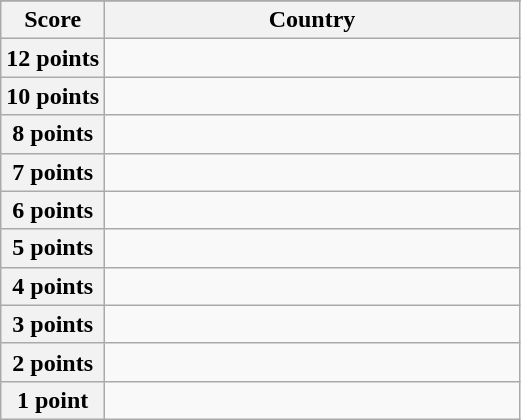<table class="wikitable">
<tr>
</tr>
<tr>
<th scope="col" width="20%">Score</th>
<th scope="col">Country</th>
</tr>
<tr>
<th scope="row">12 points</th>
<td></td>
</tr>
<tr>
<th scope="row">10 points</th>
<td></td>
</tr>
<tr>
<th scope="row">8 points</th>
<td></td>
</tr>
<tr>
<th scope="row">7 points</th>
<td></td>
</tr>
<tr>
<th scope="row">6 points</th>
<td></td>
</tr>
<tr>
<th scope="row">5 points</th>
<td></td>
</tr>
<tr>
<th scope="row">4 points</th>
<td></td>
</tr>
<tr>
<th scope="row">3 points</th>
<td></td>
</tr>
<tr>
<th scope="row">2 points</th>
<td></td>
</tr>
<tr>
<th scope="row">1 point</th>
<td></td>
</tr>
</table>
